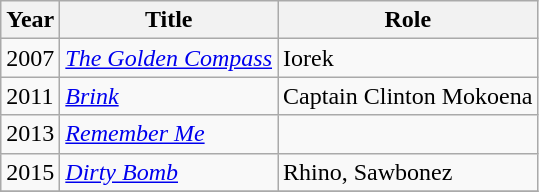<table class = "wikitable sortable">
<tr>
<th>Year</th>
<th>Title</th>
<th>Role</th>
</tr>
<tr>
<td>2007</td>
<td><em><a href='#'>The Golden Compass</a></em></td>
<td>Iorek</td>
</tr>
<tr>
<td>2011</td>
<td><em><a href='#'>Brink</a></em></td>
<td>Captain Clinton Mokoena</td>
</tr>
<tr>
<td>2013</td>
<td><em><a href='#'>Remember Me</a></em></td>
<td></td>
</tr>
<tr>
<td>2015</td>
<td><em><a href='#'>Dirty Bomb</a></em></td>
<td>Rhino, Sawbonez</td>
</tr>
<tr>
</tr>
</table>
